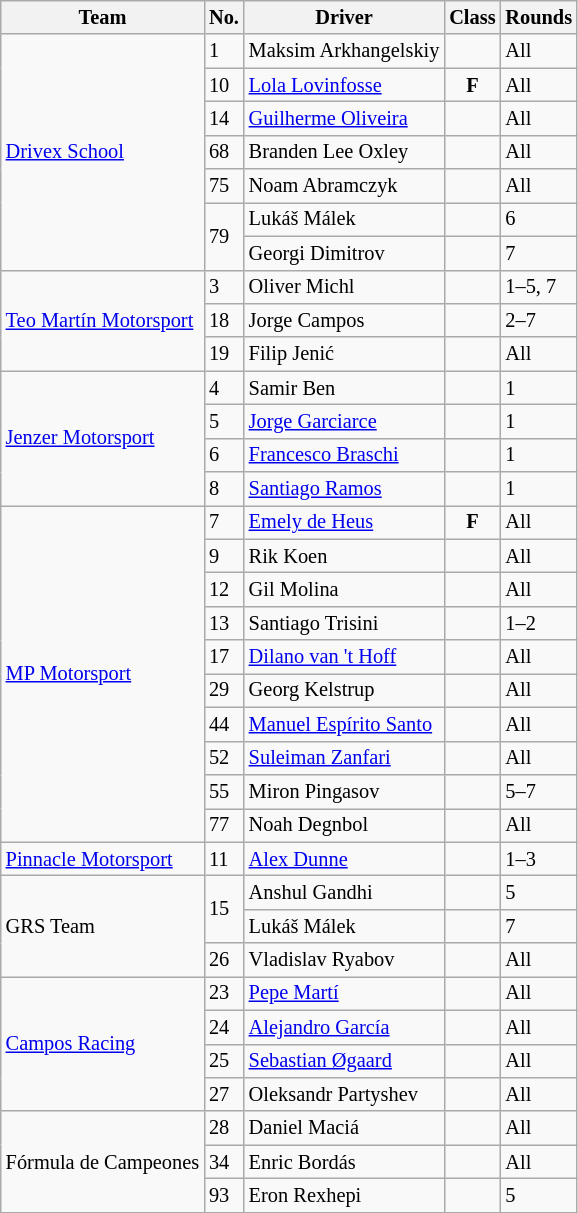<table class="wikitable" style="font-size: 85%">
<tr>
<th>Team</th>
<th>No.</th>
<th>Driver</th>
<th>Class</th>
<th>Rounds</th>
</tr>
<tr>
<td rowspan=7> <a href='#'>Drivex School</a></td>
<td>1</td>
<td> Maksim Arkhangelskiy</td>
<td style="text-align:center"></td>
<td>All</td>
</tr>
<tr>
<td>10</td>
<td> <a href='#'>Lola Lovinfosse</a></td>
<td style="text-align:center"> <strong><span>F</span></strong></td>
<td>All</td>
</tr>
<tr>
<td>14</td>
<td> <a href='#'>Guilherme Oliveira</a></td>
<td style="text-align:center"></td>
<td>All</td>
</tr>
<tr>
<td>68</td>
<td> Branden Lee Oxley</td>
<td style="text-align:center"></td>
<td>All</td>
</tr>
<tr>
<td>75</td>
<td> Noam Abramczyk</td>
<td style="text-align:center"></td>
<td>All</td>
</tr>
<tr>
<td rowspan=2>79</td>
<td> Lukáš Málek</td>
<td style="text-align:center"></td>
<td>6</td>
</tr>
<tr>
<td> Georgi Dimitrov</td>
<td style="text-align:center"></td>
<td>7</td>
</tr>
<tr>
<td rowspan=3> <a href='#'>Teo Martín Motorsport</a></td>
<td>3</td>
<td> Oliver Michl</td>
<td style="text-align:center"></td>
<td>1–5, 7</td>
</tr>
<tr>
<td>18</td>
<td> Jorge Campos</td>
<td style="text-align:center"></td>
<td>2–7</td>
</tr>
<tr>
<td>19</td>
<td> Filip Jenić</td>
<td style="text-align:center"></td>
<td>All</td>
</tr>
<tr>
<td rowspan=4> <a href='#'>Jenzer Motorsport</a></td>
<td>4</td>
<td> Samir Ben</td>
<td style="text-align:center"></td>
<td>1</td>
</tr>
<tr>
<td>5</td>
<td> <a href='#'>Jorge Garciarce</a></td>
<td style="text-align:center"></td>
<td>1</td>
</tr>
<tr>
<td>6</td>
<td> <a href='#'>Francesco Braschi</a></td>
<td style="text-align:center"></td>
<td>1</td>
</tr>
<tr>
<td>8</td>
<td> <a href='#'>Santiago Ramos</a></td>
<td style="text-align:center"></td>
<td>1</td>
</tr>
<tr>
<td rowspan=10> <a href='#'>MP Motorsport</a></td>
<td>7</td>
<td> <a href='#'>Emely de Heus</a></td>
<td style="text-align:center"> <strong><span>F</span></strong></td>
<td>All</td>
</tr>
<tr>
<td>9</td>
<td> Rik Koen</td>
<td style="text-align:center"></td>
<td>All</td>
</tr>
<tr>
<td>12</td>
<td> Gil Molina</td>
<td style="text-align:center"></td>
<td>All</td>
</tr>
<tr>
<td>13</td>
<td> Santiago Trisini</td>
<td style="text-align:center"></td>
<td>1–2</td>
</tr>
<tr>
<td>17</td>
<td> <a href='#'>Dilano van 't Hoff</a></td>
<td style="text-align:center"></td>
<td>All</td>
</tr>
<tr>
<td>29</td>
<td> Georg Kelstrup</td>
<td style="text-align:center"></td>
<td>All</td>
</tr>
<tr>
<td>44</td>
<td nowrap> <a href='#'>Manuel Espírito Santo</a></td>
<td style="text-align:center"></td>
<td>All</td>
</tr>
<tr>
<td>52</td>
<td> <a href='#'>Suleiman Zanfari</a></td>
<td></td>
<td>All</td>
</tr>
<tr>
<td>55</td>
<td> Miron Pingasov</td>
<td style="text-align:center"></td>
<td>5–7</td>
</tr>
<tr>
<td>77</td>
<td> Noah Degnbol</td>
<td style="text-align:center"></td>
<td>All</td>
</tr>
<tr>
<td> <a href='#'>Pinnacle Motorsport</a></td>
<td>11</td>
<td> <a href='#'>Alex Dunne</a></td>
<td style="text-align:center"></td>
<td>1–3</td>
</tr>
<tr>
<td rowspan=3> GRS Team</td>
<td rowspan=2>15</td>
<td> Anshul Gandhi</td>
<td style="text-align:center"></td>
<td>5</td>
</tr>
<tr>
<td> Lukáš Málek</td>
<td style="text-align:center"></td>
<td>7</td>
</tr>
<tr>
<td>26</td>
<td> Vladislav Ryabov</td>
<td style="text-align:center"></td>
<td>All</td>
</tr>
<tr>
<td rowspan=4> <a href='#'>Campos Racing</a></td>
<td>23</td>
<td> <a href='#'>Pepe Martí</a></td>
<td style="text-align:center"></td>
<td>All</td>
</tr>
<tr>
<td>24</td>
<td> <a href='#'>Alejandro García</a></td>
<td></td>
<td>All</td>
</tr>
<tr>
<td>25</td>
<td> <a href='#'>Sebastian Øgaard</a></td>
<td></td>
<td>All</td>
</tr>
<tr>
<td>27</td>
<td> Oleksandr Partyshev</td>
<td style="text-align:center"></td>
<td>All</td>
</tr>
<tr>
<td rowspan=3 nowrap> Fórmula de Campeones</td>
<td>28</td>
<td> Daniel Maciá</td>
<td style="text-align:center"></td>
<td>All</td>
</tr>
<tr>
<td>34</td>
<td> Enric Bordás</td>
<td></td>
<td>All</td>
</tr>
<tr>
<td>93</td>
<td> Eron Rexhepi</td>
<td style="text-align:center"></td>
<td>5</td>
</tr>
</table>
